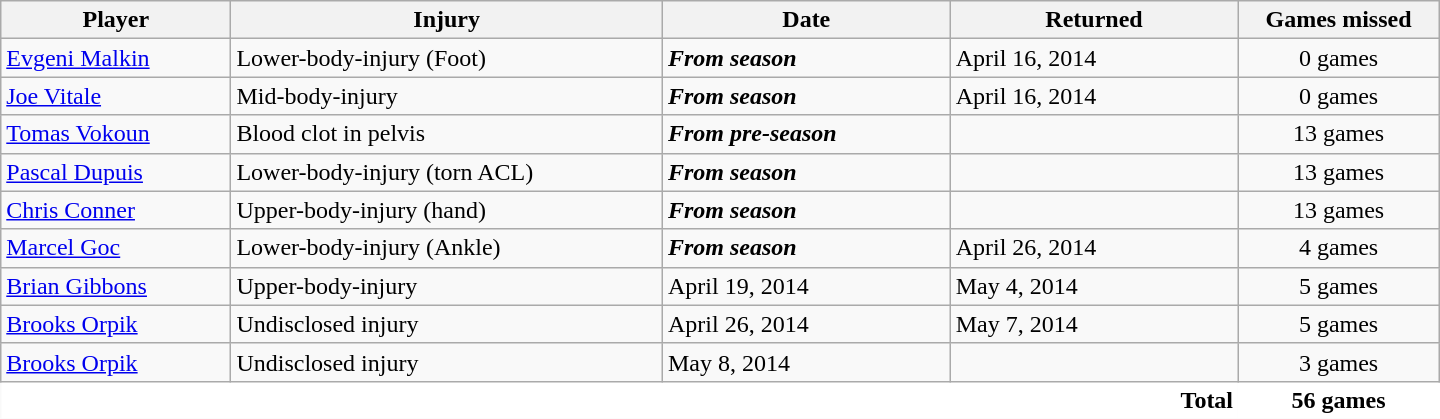<table class="wikitable" style="width:60em; border:0;">
<tr>
<th width=16%>Player</th>
<th width=30% class=unsortable>Injury</th>
<th width=20% class=unsortable>Date</th>
<th width=20% class=unsortable>Returned</th>
<th width=14% class=unsortable>Games missed</th>
</tr>
<tr>
<td><a href='#'>Evgeni Malkin</a></td>
<td>Lower-body-injury (Foot)</td>
<td><strong><em>From season</em></strong></td>
<td>April 16, 2014</td>
<td align=center>0 games</td>
</tr>
<tr>
<td><a href='#'>Joe Vitale</a></td>
<td>Mid-body-injury</td>
<td><strong><em>From season</em></strong></td>
<td>April 16, 2014</td>
<td align=center>0 games</td>
</tr>
<tr>
<td><a href='#'>Tomas Vokoun</a></td>
<td>Blood clot in pelvis</td>
<td><strong><em>From pre-season</em></strong></td>
<td></td>
<td align=center>13 games</td>
</tr>
<tr>
<td><a href='#'>Pascal Dupuis</a></td>
<td>Lower-body-injury (torn ACL)</td>
<td><strong><em>From season</em></strong></td>
<td></td>
<td align=center>13 games</td>
</tr>
<tr>
<td><a href='#'>Chris Conner</a></td>
<td>Upper-body-injury (hand)</td>
<td><strong><em>From season</em></strong></td>
<td></td>
<td align=center>13 games</td>
</tr>
<tr>
<td><a href='#'>Marcel Goc</a></td>
<td>Lower-body-injury (Ankle)</td>
<td><strong><em>From season</em></strong></td>
<td>April 26, 2014</td>
<td align=center>4 games</td>
</tr>
<tr>
<td><a href='#'>Brian Gibbons</a></td>
<td>Upper-body-injury</td>
<td>April 19, 2014</td>
<td>May 4, 2014</td>
<td align=center>5 games</td>
</tr>
<tr>
<td><a href='#'>Brooks Orpik</a></td>
<td>Undisclosed injury</td>
<td>April 26, 2014</td>
<td>May 7, 2014</td>
<td align=center>5 games</td>
</tr>
<tr>
<td><a href='#'>Brooks Orpik</a></td>
<td>Undisclosed injury</td>
<td>May 8, 2014</td>
<td></td>
<td align=center>3 games</td>
</tr>
<tr style="background:#FFF; font-weight:bold;" class=sortbottom>
<td colspan=4 style="text-align:right; border:0;">Total</td>
<td style="text-align:center; border:0;">56 games</td>
</tr>
</table>
